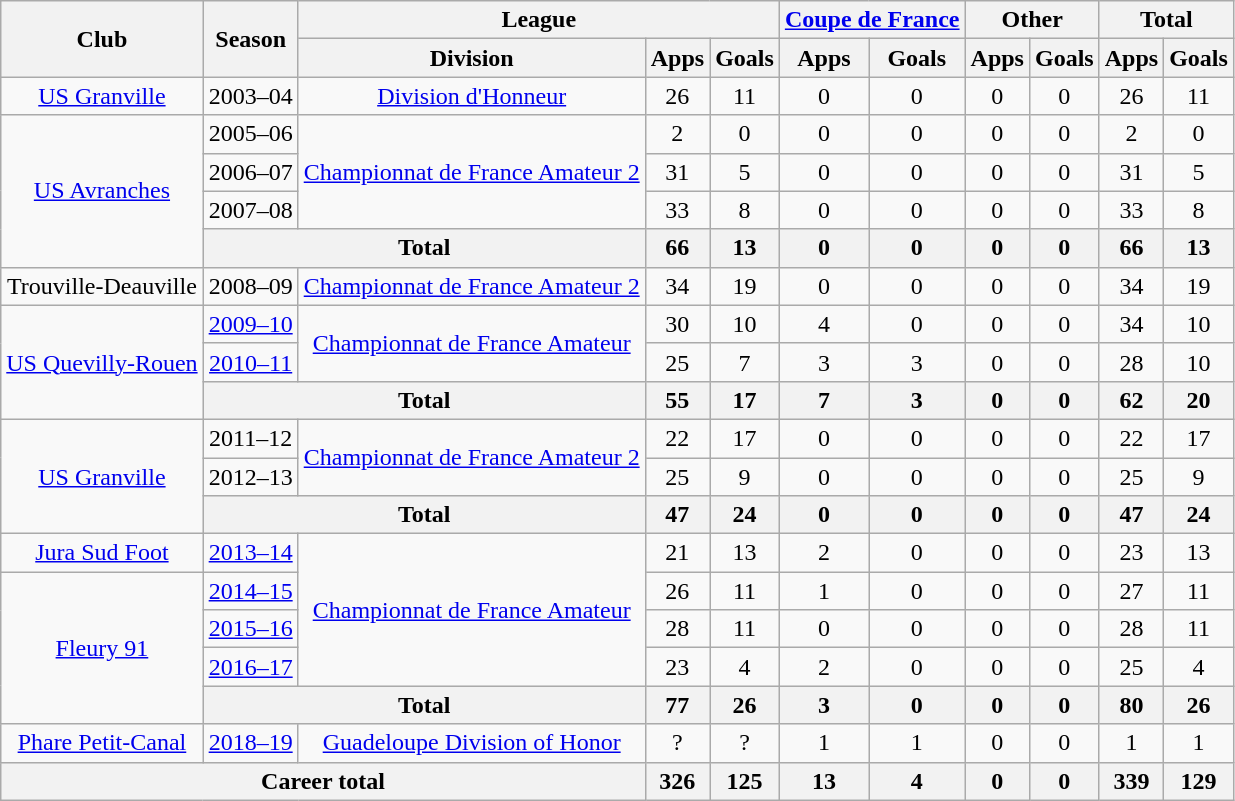<table class="wikitable" style="text-align: center">
<tr>
<th rowspan="2">Club</th>
<th rowspan="2">Season</th>
<th colspan="3">League</th>
<th colspan="2"><a href='#'>Coupe de France</a></th>
<th colspan="2">Other</th>
<th colspan="2">Total</th>
</tr>
<tr>
<th>Division</th>
<th>Apps</th>
<th>Goals</th>
<th>Apps</th>
<th>Goals</th>
<th>Apps</th>
<th>Goals</th>
<th>Apps</th>
<th>Goals</th>
</tr>
<tr>
<td><a href='#'>US Granville</a></td>
<td>2003–04</td>
<td><a href='#'>Division d'Honneur</a></td>
<td>26</td>
<td>11</td>
<td>0</td>
<td>0</td>
<td>0</td>
<td>0</td>
<td>26</td>
<td>11</td>
</tr>
<tr>
<td rowspan="4"><a href='#'>US Avranches</a></td>
<td>2005–06</td>
<td rowspan="3"><a href='#'>Championnat de France Amateur 2</a></td>
<td>2</td>
<td>0</td>
<td>0</td>
<td>0</td>
<td>0</td>
<td>0</td>
<td>2</td>
<td>0</td>
</tr>
<tr>
<td>2006–07</td>
<td>31</td>
<td>5</td>
<td>0</td>
<td>0</td>
<td>0</td>
<td>0</td>
<td>31</td>
<td>5</td>
</tr>
<tr>
<td>2007–08</td>
<td>33</td>
<td>8</td>
<td>0</td>
<td>0</td>
<td>0</td>
<td>0</td>
<td>33</td>
<td>8</td>
</tr>
<tr>
<th colspan="2"><strong>Total</strong></th>
<th>66</th>
<th>13</th>
<th>0</th>
<th>0</th>
<th>0</th>
<th>0</th>
<th>66</th>
<th>13</th>
</tr>
<tr>
<td>Trouville-Deauville</td>
<td>2008–09</td>
<td><a href='#'>Championnat de France Amateur 2</a></td>
<td>34</td>
<td>19</td>
<td>0</td>
<td>0</td>
<td>0</td>
<td>0</td>
<td>34</td>
<td>19</td>
</tr>
<tr>
<td rowspan="3"><a href='#'>US Quevilly-Rouen</a></td>
<td><a href='#'>2009–10</a></td>
<td rowspan="2"><a href='#'>Championnat de France Amateur</a></td>
<td>30</td>
<td>10</td>
<td>4</td>
<td>0</td>
<td>0</td>
<td>0</td>
<td>34</td>
<td>10</td>
</tr>
<tr>
<td><a href='#'>2010–11</a></td>
<td>25</td>
<td>7</td>
<td>3</td>
<td>3</td>
<td>0</td>
<td>0</td>
<td>28</td>
<td>10</td>
</tr>
<tr>
<th colspan="2"><strong>Total</strong></th>
<th>55</th>
<th>17</th>
<th>7</th>
<th>3</th>
<th>0</th>
<th>0</th>
<th>62</th>
<th>20</th>
</tr>
<tr>
<td rowspan="3"><a href='#'>US Granville</a></td>
<td>2011–12</td>
<td rowspan="2"><a href='#'>Championnat de France Amateur 2</a></td>
<td>22</td>
<td>17</td>
<td>0</td>
<td>0</td>
<td>0</td>
<td>0</td>
<td>22</td>
<td>17</td>
</tr>
<tr>
<td>2012–13</td>
<td>25</td>
<td>9</td>
<td>0</td>
<td>0</td>
<td>0</td>
<td>0</td>
<td>25</td>
<td>9</td>
</tr>
<tr>
<th colspan="2"><strong>Total</strong></th>
<th>47</th>
<th>24</th>
<th>0</th>
<th>0</th>
<th>0</th>
<th>0</th>
<th>47</th>
<th>24</th>
</tr>
<tr>
<td><a href='#'>Jura Sud Foot</a></td>
<td><a href='#'>2013–14</a></td>
<td rowspan="4"><a href='#'>Championnat de France Amateur</a></td>
<td>21</td>
<td>13</td>
<td>2</td>
<td>0</td>
<td>0</td>
<td>0</td>
<td>23</td>
<td>13</td>
</tr>
<tr>
<td rowspan="4"><a href='#'>Fleury 91</a></td>
<td><a href='#'>2014–15</a></td>
<td>26</td>
<td>11</td>
<td>1</td>
<td>0</td>
<td>0</td>
<td>0</td>
<td>27</td>
<td>11</td>
</tr>
<tr>
<td><a href='#'>2015–16</a></td>
<td>28</td>
<td>11</td>
<td>0</td>
<td>0</td>
<td>0</td>
<td>0</td>
<td>28</td>
<td>11</td>
</tr>
<tr>
<td><a href='#'>2016–17</a></td>
<td>23</td>
<td>4</td>
<td>2</td>
<td>0</td>
<td>0</td>
<td>0</td>
<td>25</td>
<td>4</td>
</tr>
<tr>
<th colspan="2"><strong>Total</strong></th>
<th>77</th>
<th>26</th>
<th>3</th>
<th>0</th>
<th>0</th>
<th>0</th>
<th>80</th>
<th>26</th>
</tr>
<tr>
<td><a href='#'>Phare Petit-Canal</a></td>
<td><a href='#'>2018–19</a></td>
<td><a href='#'>Guadeloupe Division of Honor</a></td>
<td>?</td>
<td>?</td>
<td>1</td>
<td>1</td>
<td>0</td>
<td>0</td>
<td>1</td>
<td>1</td>
</tr>
<tr>
<th colspan="3"><strong>Career total</strong></th>
<th>326</th>
<th>125</th>
<th>13</th>
<th>4</th>
<th>0</th>
<th>0</th>
<th>339</th>
<th>129</th>
</tr>
</table>
